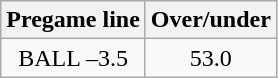<table class="wikitable">
<tr align="center">
<th style=>Pregame line</th>
<th style=>Over/under</th>
</tr>
<tr align="center">
<td>BALL –3.5</td>
<td>53.0</td>
</tr>
</table>
